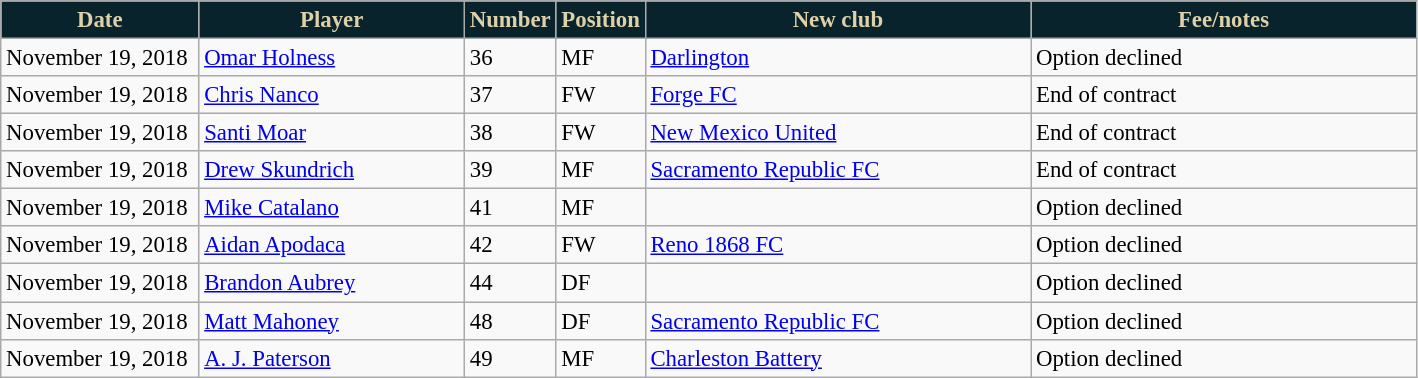<table class="wikitable" style="text-align:left; font-size:95%;">
<tr>
<th style="background:#09232D; color:#DFD1A7; width:125px;">Date</th>
<th style="background:#09232D; color:#DFD1A7; width:170px;">Player</th>
<th style="background:#09232D; color:#DFD1A7; width:50px;">Number</th>
<th style="background:#09232D; color:#DFD1A7; width:50px;">Position</th>
<th style="background:#09232D; color:#DFD1A7; width:250px;">New club</th>
<th style="background:#09232D; color:#DFD1A7; width:250px;">Fee/notes</th>
</tr>
<tr>
<td>November 19, 2018</td>
<td> <a href='#'>Omar Holness</a></td>
<td>36</td>
<td>MF</td>
<td> <a href='#'>Darlington</a></td>
<td>Option declined</td>
</tr>
<tr>
<td>November 19, 2018</td>
<td> <a href='#'>Chris Nanco</a></td>
<td>37</td>
<td>FW</td>
<td> <a href='#'>Forge FC</a></td>
<td>End of contract</td>
</tr>
<tr>
<td>November 19, 2018</td>
<td> <a href='#'>Santi Moar</a></td>
<td>38</td>
<td>FW</td>
<td> <a href='#'>New Mexico United</a></td>
<td>End of contract</td>
</tr>
<tr>
<td>November 19, 2018</td>
<td> <a href='#'>Drew Skundrich</a></td>
<td>39</td>
<td>MF</td>
<td> <a href='#'>Sacramento Republic FC</a></td>
<td>End of contract</td>
</tr>
<tr>
<td>November 19, 2018</td>
<td> <a href='#'>Mike Catalano</a></td>
<td>41</td>
<td>MF</td>
<td></td>
<td>Option declined</td>
</tr>
<tr>
<td>November 19, 2018</td>
<td> <a href='#'>Aidan Apodaca</a></td>
<td>42</td>
<td>FW</td>
<td> <a href='#'>Reno 1868 FC</a></td>
<td>Option declined</td>
</tr>
<tr>
<td>November 19, 2018</td>
<td> <a href='#'>Brandon Aubrey</a></td>
<td>44</td>
<td>DF</td>
<td></td>
<td>Option declined</td>
</tr>
<tr>
<td>November 19, 2018</td>
<td> <a href='#'>Matt Mahoney</a></td>
<td>48</td>
<td>DF</td>
<td> <a href='#'>Sacramento Republic FC</a></td>
<td>Option declined</td>
</tr>
<tr>
<td>November 19, 2018</td>
<td> <a href='#'>A. J. Paterson</a></td>
<td>49</td>
<td>MF</td>
<td> <a href='#'>Charleston Battery</a></td>
<td>Option declined</td>
</tr>
</table>
